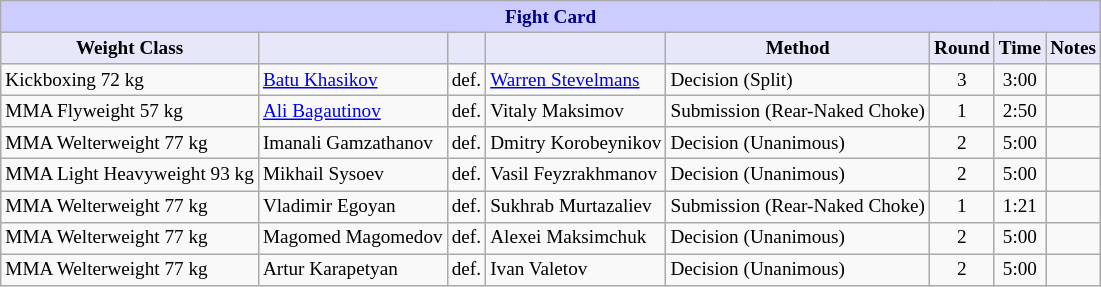<table class="wikitable" style="font-size: 80%;">
<tr>
<th colspan="8" style="background-color: #ccf; color: #000080; text-align: center;"><strong>Fight Card</strong></th>
</tr>
<tr>
<th colspan="1" style="background-color: #E6E8FA; color: #000000; text-align: center;">Weight Class</th>
<th colspan="1" style="background-color: #E6E8FA; color: #000000; text-align: center;"></th>
<th colspan="1" style="background-color: #E6E8FA; color: #000000; text-align: center;"></th>
<th colspan="1" style="background-color: #E6E8FA; color: #000000; text-align: center;"></th>
<th colspan="1" style="background-color: #E6E8FA; color: #000000; text-align: center;">Method</th>
<th colspan="1" style="background-color: #E6E8FA; color: #000000; text-align: center;">Round</th>
<th colspan="1" style="background-color: #E6E8FA; color: #000000; text-align: center;">Time</th>
<th colspan="1" style="background-color: #E6E8FA; color: #000000; text-align: center;">Notes</th>
</tr>
<tr>
<td>Kickboxing 72 kg</td>
<td> <a href='#'>Batu Khasikov</a></td>
<td>def.</td>
<td> <a href='#'>Warren Stevelmans</a></td>
<td>Decision (Split)</td>
<td align=center>3</td>
<td align=center>3:00</td>
<td></td>
</tr>
<tr>
<td>MMA Flyweight 57 kg</td>
<td> <a href='#'>Ali Bagautinov</a></td>
<td>def.</td>
<td> Vitaly Maksimov</td>
<td>Submission (Rear-Naked Choke)</td>
<td align=center>1</td>
<td align=center>2:50</td>
<td></td>
</tr>
<tr>
<td>MMA Welterweight 77 kg</td>
<td> Imanali Gamzathanov</td>
<td>def.</td>
<td> Dmitry Korobeynikov</td>
<td>Decision (Unanimous)</td>
<td align=center>2</td>
<td align=center>5:00</td>
<td></td>
</tr>
<tr>
<td>MMA Light Heavyweight 93 kg</td>
<td> Mikhail Sysoev</td>
<td>def.</td>
<td> Vasil Feyzrakhmanov</td>
<td>Decision (Unanimous)</td>
<td align=center>2</td>
<td align=center>5:00</td>
<td></td>
</tr>
<tr>
<td>MMA Welterweight 77 kg</td>
<td> Vladimir Egoyan</td>
<td>def.</td>
<td> Sukhrab Murtazaliev</td>
<td>Submission (Rear-Naked Choke)</td>
<td align=center>1</td>
<td align=center>1:21</td>
<td></td>
</tr>
<tr>
<td>MMA Welterweight 77 kg</td>
<td>  Magomed Magomedov</td>
<td>def.</td>
<td> Alexei Maksimchuk</td>
<td>Decision (Unanimous)</td>
<td align=center>2</td>
<td align=center>5:00</td>
<td></td>
</tr>
<tr>
<td>MMA Welterweight 77 kg</td>
<td>  Artur Karapetyan</td>
<td>def.</td>
<td> Ivan Valetov</td>
<td>Decision (Unanimous)</td>
<td align=center>2</td>
<td align=center>5:00</td>
<td></td>
</tr>
</table>
